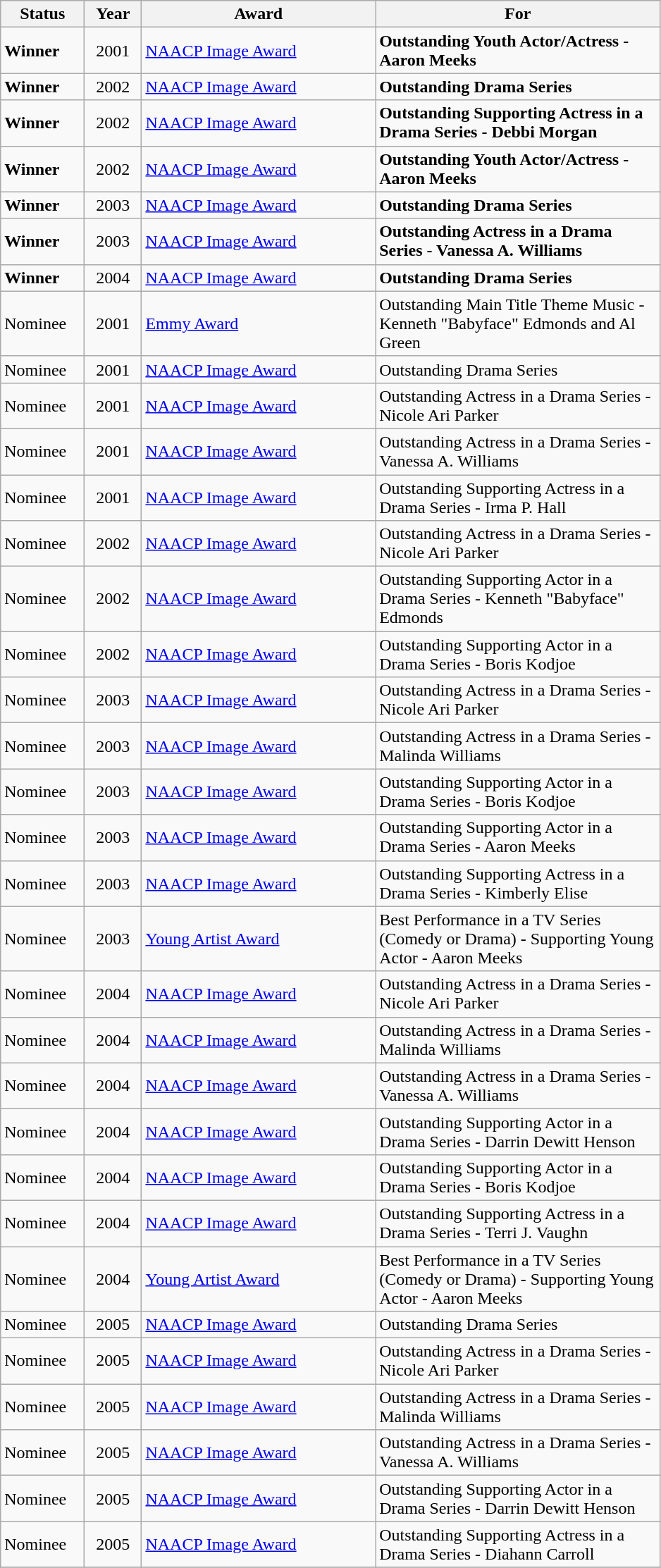<table class="wikitable" width="625">
<tr>
<th width="75">Status</th>
<th width="50">Year</th>
<th width="250">Award</th>
<th width="300">For</th>
</tr>
<tr>
<td><strong>Winner</strong></td>
<td align="center">2001</td>
<td><a href='#'>NAACP Image Award</a></td>
<td><strong>Outstanding Youth Actor/Actress - Aaron Meeks</strong></td>
</tr>
<tr>
<td><strong>Winner</strong></td>
<td align="center">2002</td>
<td><a href='#'>NAACP Image Award</a></td>
<td><strong>Outstanding Drama Series</strong></td>
</tr>
<tr>
<td><strong>Winner</strong></td>
<td align="center">2002</td>
<td><a href='#'>NAACP Image Award</a></td>
<td><strong>Outstanding Supporting Actress in a Drama Series - Debbi Morgan</strong></td>
</tr>
<tr>
<td><strong>Winner</strong></td>
<td align="center">2002</td>
<td><a href='#'>NAACP Image Award</a></td>
<td><strong>Outstanding Youth Actor/Actress - Aaron Meeks</strong></td>
</tr>
<tr>
<td><strong>Winner</strong></td>
<td align="center">2003</td>
<td><a href='#'>NAACP Image Award</a></td>
<td><strong>Outstanding Drama Series</strong></td>
</tr>
<tr>
<td><strong>Winner</strong></td>
<td align="center">2003</td>
<td><a href='#'>NAACP Image Award</a></td>
<td><strong>Outstanding Actress in a Drama Series - Vanessa A. Williams</strong></td>
</tr>
<tr>
<td><strong>Winner</strong></td>
<td align="center">2004</td>
<td><a href='#'>NAACP Image Award</a></td>
<td><strong>Outstanding Drama Series</strong></td>
</tr>
<tr>
<td>Nominee</td>
<td align="center">2001</td>
<td><a href='#'>Emmy Award</a></td>
<td>Outstanding Main Title Theme Music - Kenneth "Babyface" Edmonds and Al Green</td>
</tr>
<tr>
<td>Nominee</td>
<td align="center">2001</td>
<td><a href='#'>NAACP Image Award</a></td>
<td>Outstanding Drama Series</td>
</tr>
<tr>
<td>Nominee</td>
<td align="center">2001</td>
<td><a href='#'>NAACP Image Award</a></td>
<td>Outstanding Actress in a Drama Series - Nicole Ari Parker</td>
</tr>
<tr>
<td>Nominee</td>
<td align="center">2001</td>
<td><a href='#'>NAACP Image Award</a></td>
<td>Outstanding Actress in a Drama Series - Vanessa A. Williams</td>
</tr>
<tr>
<td>Nominee</td>
<td align="center">2001</td>
<td><a href='#'>NAACP Image Award</a></td>
<td>Outstanding Supporting Actress in a Drama Series - Irma P. Hall</td>
</tr>
<tr>
<td>Nominee</td>
<td align="center">2002</td>
<td><a href='#'>NAACP Image Award</a></td>
<td>Outstanding Actress in a Drama Series - Nicole Ari Parker</td>
</tr>
<tr>
<td>Nominee</td>
<td align="center">2002</td>
<td><a href='#'>NAACP Image Award</a></td>
<td>Outstanding Supporting Actor in a Drama Series - Kenneth "Babyface" Edmonds</td>
</tr>
<tr>
<td>Nominee</td>
<td align="center">2002</td>
<td><a href='#'>NAACP Image Award</a></td>
<td>Outstanding Supporting Actor in a Drama Series - Boris Kodjoe</td>
</tr>
<tr>
<td>Nominee</td>
<td align="center">2003</td>
<td><a href='#'>NAACP Image Award</a></td>
<td>Outstanding Actress in a Drama Series - Nicole Ari Parker</td>
</tr>
<tr>
<td>Nominee</td>
<td align="center">2003</td>
<td><a href='#'>NAACP Image Award</a></td>
<td>Outstanding Actress in a Drama Series - Malinda Williams</td>
</tr>
<tr>
<td>Nominee</td>
<td align="center">2003</td>
<td><a href='#'>NAACP Image Award</a></td>
<td>Outstanding Supporting Actor in a Drama Series - Boris Kodjoe</td>
</tr>
<tr>
<td>Nominee</td>
<td align="center">2003</td>
<td><a href='#'>NAACP Image Award</a></td>
<td>Outstanding Supporting Actor in a Drama Series - Aaron Meeks</td>
</tr>
<tr>
<td>Nominee</td>
<td align="center">2003</td>
<td><a href='#'>NAACP Image Award</a></td>
<td>Outstanding Supporting Actress in a Drama Series - Kimberly Elise</td>
</tr>
<tr>
<td>Nominee</td>
<td align="center">2003</td>
<td><a href='#'>Young Artist Award</a></td>
<td>Best Performance in a TV Series (Comedy or Drama) - Supporting Young Actor - Aaron Meeks</td>
</tr>
<tr>
<td>Nominee</td>
<td align="center">2004</td>
<td><a href='#'>NAACP Image Award</a></td>
<td>Outstanding Actress in a Drama Series - Nicole Ari Parker</td>
</tr>
<tr>
<td>Nominee</td>
<td align="center">2004</td>
<td><a href='#'>NAACP Image Award</a></td>
<td>Outstanding Actress in a Drama Series - Malinda Williams</td>
</tr>
<tr>
<td>Nominee</td>
<td align="center">2004</td>
<td><a href='#'>NAACP Image Award</a></td>
<td>Outstanding Actress in a Drama Series - Vanessa A. Williams</td>
</tr>
<tr>
<td>Nominee</td>
<td align="center">2004</td>
<td><a href='#'>NAACP Image Award</a></td>
<td>Outstanding Supporting Actor in a Drama Series - Darrin Dewitt Henson</td>
</tr>
<tr>
<td>Nominee</td>
<td align="center">2004</td>
<td><a href='#'>NAACP Image Award</a></td>
<td>Outstanding Supporting Actor in a Drama Series - Boris Kodjoe</td>
</tr>
<tr>
<td>Nominee</td>
<td align="center">2004</td>
<td><a href='#'>NAACP Image Award</a></td>
<td>Outstanding Supporting Actress in a Drama Series - Terri J. Vaughn</td>
</tr>
<tr>
<td>Nominee</td>
<td align="center">2004</td>
<td><a href='#'>Young Artist Award</a></td>
<td>Best Performance in a TV Series (Comedy or Drama) - Supporting Young Actor - Aaron Meeks</td>
</tr>
<tr>
<td>Nominee</td>
<td align="center">2005</td>
<td><a href='#'>NAACP Image Award</a></td>
<td>Outstanding Drama Series</td>
</tr>
<tr>
<td>Nominee</td>
<td align="center">2005</td>
<td><a href='#'>NAACP Image Award</a></td>
<td>Outstanding Actress in a Drama Series - Nicole Ari Parker</td>
</tr>
<tr>
<td>Nominee</td>
<td align="center">2005</td>
<td><a href='#'>NAACP Image Award</a></td>
<td>Outstanding Actress in a Drama Series - Malinda Williams</td>
</tr>
<tr>
<td>Nominee</td>
<td align="center">2005</td>
<td><a href='#'>NAACP Image Award</a></td>
<td>Outstanding Actress in a Drama Series - Vanessa A. Williams</td>
</tr>
<tr>
<td>Nominee</td>
<td align="center">2005</td>
<td><a href='#'>NAACP Image Award</a></td>
<td>Outstanding Supporting Actor in a Drama Series - Darrin Dewitt Henson</td>
</tr>
<tr>
<td>Nominee</td>
<td align="center">2005</td>
<td><a href='#'>NAACP Image Award</a></td>
<td>Outstanding Supporting Actress in a Drama Series - Diahann Carroll</td>
</tr>
<tr>
</tr>
</table>
